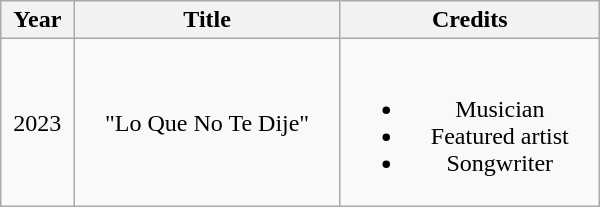<table class="wikitable unsortable" style="text-align: center; width: 400px; height: 100px;">
<tr>
<th>Year</th>
<th>Title</th>
<th>Credits</th>
</tr>
<tr>
<td>2023</td>
<td>"Lo Que No Te Dije"</td>
<td><br><ul><li>Musician</li><li>Featured artist</li><li>Songwriter</li></ul></td>
</tr>
</table>
